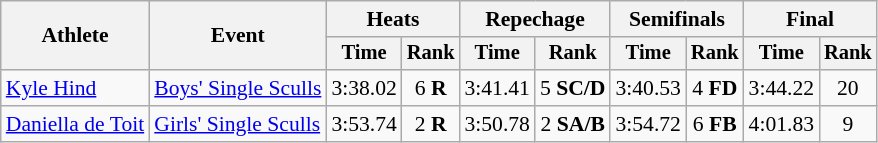<table class="wikitable" style="font-size:90%">
<tr>
<th rowspan="2">Athlete</th>
<th rowspan="2">Event</th>
<th colspan="2">Heats</th>
<th colspan="2">Repechage</th>
<th colspan="2">Semifinals</th>
<th colspan="2">Final</th>
</tr>
<tr style="font-size:95%">
<th>Time</th>
<th>Rank</th>
<th>Time</th>
<th>Rank</th>
<th>Time</th>
<th>Rank</th>
<th>Time</th>
<th>Rank</th>
</tr>
<tr align=center>
<td align=left><a href='#'>Kyle Hind</a></td>
<td align=left><a href='#'>Boys' Single Sculls</a></td>
<td>3:38.02</td>
<td>6 <strong>R</strong></td>
<td>3:41.41</td>
<td>5 <strong>SC/D</strong></td>
<td>3:40.53</td>
<td>4 <strong>FD</strong></td>
<td>3:44.22</td>
<td>20</td>
</tr>
<tr align=center>
<td align=left><a href='#'>Daniella de Toit</a></td>
<td align=left><a href='#'>Girls' Single Sculls</a></td>
<td>3:53.74</td>
<td>2 <strong>R</strong></td>
<td>3:50.78</td>
<td>2 <strong>SA/B</strong></td>
<td>3:54.72</td>
<td>6 <strong>FB</strong></td>
<td>4:01.83</td>
<td>9</td>
</tr>
</table>
